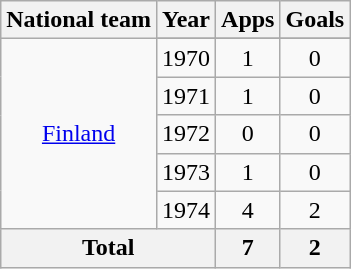<table class="wikitable" style="text-align:center">
<tr>
<th>National team</th>
<th>Year</th>
<th>Apps</th>
<th>Goals</th>
</tr>
<tr>
<td rowspan="6"><a href='#'>Finland</a></td>
</tr>
<tr>
<td>1970</td>
<td>1</td>
<td>0</td>
</tr>
<tr>
<td>1971</td>
<td>1</td>
<td>0</td>
</tr>
<tr>
<td>1972</td>
<td>0</td>
<td>0</td>
</tr>
<tr>
<td>1973</td>
<td>1</td>
<td>0</td>
</tr>
<tr>
<td>1974</td>
<td>4</td>
<td>2</td>
</tr>
<tr>
<th colspan="2">Total</th>
<th>7</th>
<th>2</th>
</tr>
</table>
